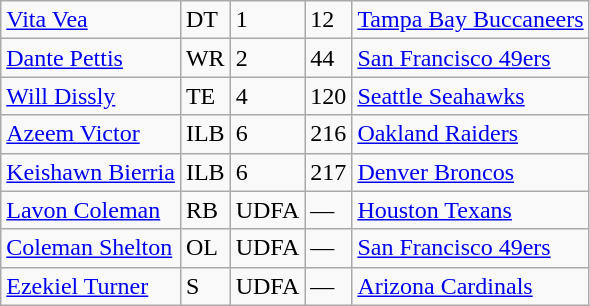<table class="wikitable">
<tr>
<td><a href='#'>Vita Vea</a></td>
<td>DT</td>
<td>1</td>
<td>12</td>
<td><a href='#'>Tampa Bay Buccaneers</a></td>
</tr>
<tr>
<td><a href='#'>Dante Pettis</a></td>
<td>WR</td>
<td>2</td>
<td>44</td>
<td><a href='#'>San Francisco 49ers</a></td>
</tr>
<tr>
<td><a href='#'>Will Dissly</a></td>
<td>TE</td>
<td>4</td>
<td>120</td>
<td><a href='#'>Seattle Seahawks</a></td>
</tr>
<tr>
<td><a href='#'>Azeem Victor</a></td>
<td>ILB</td>
<td>6</td>
<td>216</td>
<td><a href='#'>Oakland Raiders</a></td>
</tr>
<tr>
<td><a href='#'>Keishawn Bierria</a></td>
<td>ILB</td>
<td>6</td>
<td>217</td>
<td><a href='#'>Denver Broncos</a></td>
</tr>
<tr>
<td><a href='#'>Lavon Coleman</a></td>
<td>RB</td>
<td>UDFA</td>
<td>—</td>
<td><a href='#'>Houston Texans</a></td>
</tr>
<tr>
<td><a href='#'>Coleman Shelton</a></td>
<td>OL</td>
<td>UDFA</td>
<td>—</td>
<td><a href='#'>San Francisco 49ers</a></td>
</tr>
<tr>
<td><a href='#'>Ezekiel Turner</a></td>
<td>S</td>
<td>UDFA</td>
<td>—</td>
<td><a href='#'>Arizona Cardinals</a></td>
</tr>
</table>
